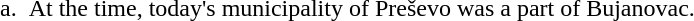<table style="margin-left:13px; line-height:150%">
<tr>
<td style="text-align:left;vertical-align:top;">a. </td>
<td>At the time, today's municipality of Preševo was a part of Bujanovac.</td>
</tr>
</table>
